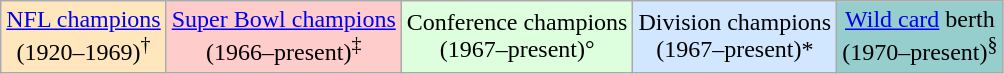<table class="wikitable" style="text-align:center">
<tr>
<td bgcolor="#FFE6BD"><a href='#'>NFL champions</a><br>(1920–1969)<sup>†</sup></td>
<td bgcolor="#FFCCCC"><a href='#'>Super Bowl champions</a><br>(1966–present)<sup>‡</sup></td>
<td bgcolor="#ddffdd">Conference champions<br>(1967–present)°</td>
<td bgcolor="#D0E7FF">Division champions<br>(1967–present)*</td>
<td bgcolor="#96CDCD"><a href='#'>Wild card</a> berth<br>(1970–present)<sup>§</sup></td>
</tr>
</table>
